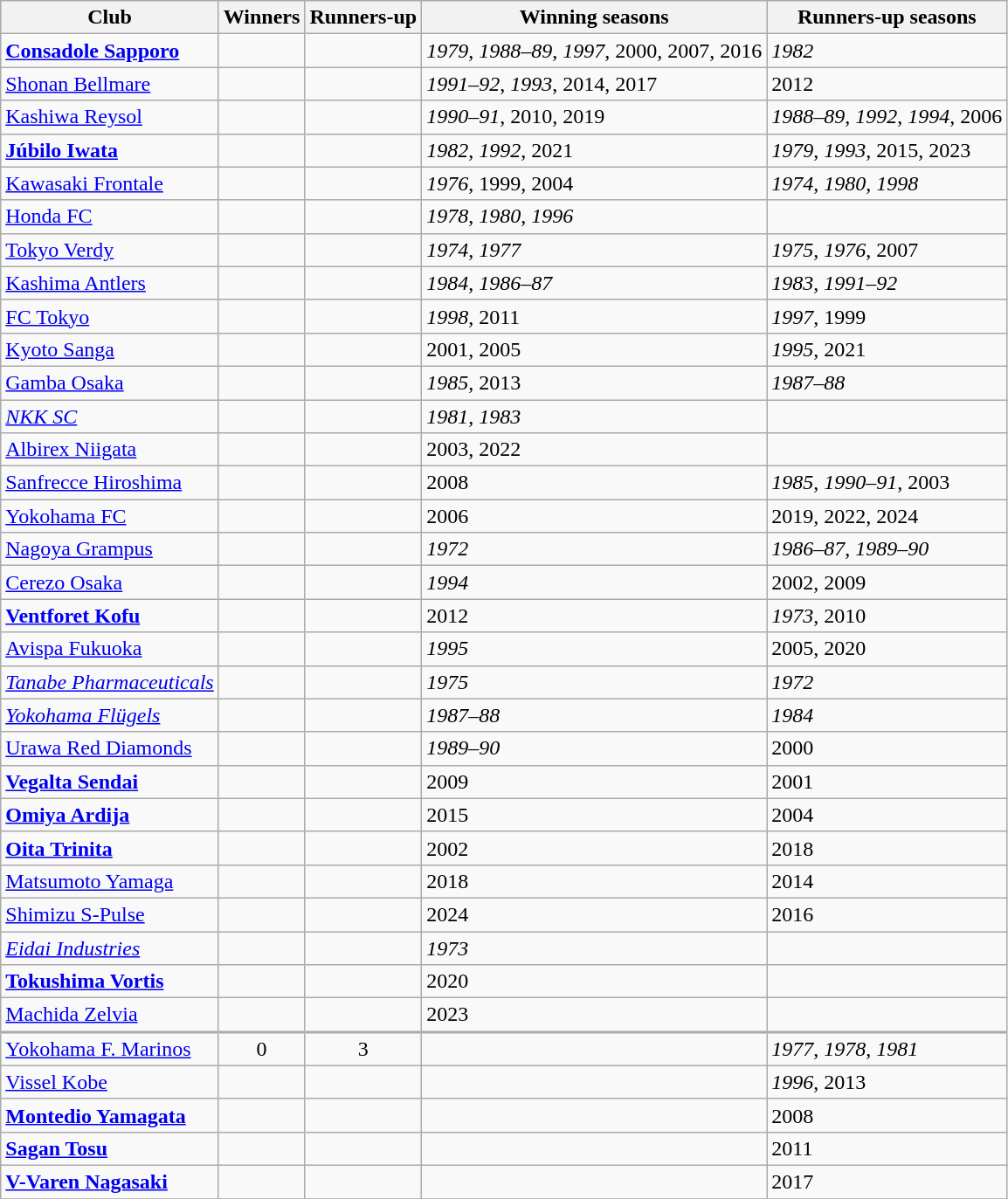<table class="wikitable">
<tr>
<th>Club</th>
<th>Winners</th>
<th>Runners-up</th>
<th>Winning seasons</th>
<th>Runners-up seasons</th>
</tr>
<tr>
<td><strong><a href='#'>Consadole Sapporo</a></strong></td>
<td></td>
<td></td>
<td><em>1979</em>, <em>1988–89</em>, <em>1997</em>, 2000, 2007, 2016</td>
<td><em>1982</em></td>
</tr>
<tr>
<td><a href='#'>Shonan Bellmare</a></td>
<td></td>
<td></td>
<td><em>1991–92</em>, <em>1993</em>, 2014, 2017</td>
<td>2012</td>
</tr>
<tr>
<td><a href='#'>Kashiwa Reysol</a></td>
<td></td>
<td></td>
<td><em>1990–91</em>, 2010, 2019</td>
<td><em>1988–89</em>, <em>1992</em>, <em>1994</em>, 2006</td>
</tr>
<tr>
<td><strong><a href='#'>Júbilo Iwata</a></strong></td>
<td></td>
<td></td>
<td><em>1982</em>, <em>1992</em>, 2021</td>
<td><em>1979</em>, <em>1993</em>, 2015, 2023</td>
</tr>
<tr>
<td><a href='#'>Kawasaki Frontale</a></td>
<td></td>
<td></td>
<td><em>1976</em>, 1999, 2004</td>
<td><em>1974</em>, <em>1980</em>, <em>1998</em></td>
</tr>
<tr>
<td><a href='#'>Honda FC</a></td>
<td></td>
<td></td>
<td><em>1978</em>, <em>1980</em>, <em>1996</em></td>
<td></td>
</tr>
<tr>
<td><a href='#'>Tokyo Verdy</a></td>
<td></td>
<td></td>
<td><em>1974</em>, <em>1977</em></td>
<td><em>1975</em>, <em>1976</em>, 2007</td>
</tr>
<tr>
<td><a href='#'>Kashima Antlers</a></td>
<td></td>
<td></td>
<td><em>1984</em>, <em>1986–87</em></td>
<td><em>1983</em>, <em>1991–92</em></td>
</tr>
<tr>
<td><a href='#'>FC Tokyo</a></td>
<td></td>
<td></td>
<td><em>1998</em>, 2011</td>
<td><em>1997</em>, 1999</td>
</tr>
<tr>
<td><a href='#'>Kyoto Sanga</a></td>
<td></td>
<td></td>
<td>2001, 2005</td>
<td><em>1995</em>, 2021</td>
</tr>
<tr>
<td><a href='#'>Gamba Osaka</a></td>
<td></td>
<td></td>
<td><em>1985</em>, 2013</td>
<td><em>1987–88</em></td>
</tr>
<tr>
<td><em><a href='#'>NKK SC</a></em></td>
<td></td>
<td></td>
<td><em>1981</em>, <em>1983</em></td>
<td></td>
</tr>
<tr>
<td><a href='#'>Albirex Niigata</a></td>
<td></td>
<td></td>
<td>2003, 2022</td>
<td></td>
</tr>
<tr>
<td><a href='#'>Sanfrecce Hiroshima</a></td>
<td></td>
<td></td>
<td>2008</td>
<td><em>1985</em>, <em>1990–91</em>, 2003</td>
</tr>
<tr>
<td><a href='#'>Yokohama FC</a></td>
<td></td>
<td></td>
<td>2006</td>
<td>2019, 2022, 2024</td>
</tr>
<tr>
<td><a href='#'>Nagoya Grampus</a></td>
<td></td>
<td></td>
<td><em>1972</em></td>
<td><em>1986–87</em>, <em>1989–90</em></td>
</tr>
<tr>
<td><a href='#'>Cerezo Osaka</a></td>
<td></td>
<td></td>
<td><em>1994</em></td>
<td>2002, 2009</td>
</tr>
<tr>
<td><strong><a href='#'>Ventforet Kofu</a></strong></td>
<td></td>
<td></td>
<td>2012</td>
<td><em>1973</em>, 2010</td>
</tr>
<tr>
<td><a href='#'>Avispa Fukuoka</a></td>
<td></td>
<td></td>
<td><em>1995</em></td>
<td>2005, 2020</td>
</tr>
<tr>
<td><em><a href='#'>Tanabe Pharmaceuticals</a></em></td>
<td></td>
<td></td>
<td><em>1975</em></td>
<td><em>1972</em></td>
</tr>
<tr>
<td><em><a href='#'>Yokohama Flügels</a></em></td>
<td></td>
<td></td>
<td><em>1987–88</em></td>
<td><em>1984</em></td>
</tr>
<tr>
<td><a href='#'>Urawa Red Diamonds</a></td>
<td></td>
<td></td>
<td><em>1989–90</em></td>
<td>2000</td>
</tr>
<tr>
<td><strong><a href='#'>Vegalta Sendai</a></strong></td>
<td></td>
<td></td>
<td>2009</td>
<td>2001</td>
</tr>
<tr>
<td><strong><a href='#'>Omiya Ardija</a></strong></td>
<td></td>
<td></td>
<td>2015</td>
<td>2004</td>
</tr>
<tr>
<td><strong><a href='#'>Oita Trinita</a></strong></td>
<td></td>
<td></td>
<td>2002</td>
<td>2018</td>
</tr>
<tr>
<td><a href='#'>Matsumoto Yamaga</a></td>
<td></td>
<td></td>
<td>2018</td>
<td>2014</td>
</tr>
<tr>
<td><a href='#'>Shimizu S-Pulse</a></td>
<td></td>
<td></td>
<td>2024</td>
<td>2016</td>
</tr>
<tr>
<td><em><a href='#'>Eidai Industries</a></em></td>
<td></td>
<td></td>
<td><em>1973</em></td>
<td></td>
</tr>
<tr>
<td><strong><a href='#'>Tokushima Vortis</a></strong></td>
<td></td>
<td></td>
<td>2020</td>
<td></td>
</tr>
<tr>
<td><a href='#'>Machida Zelvia</a></td>
<td></td>
<td></td>
<td>2023</td>
<td></td>
</tr>
<tr>
<td style="border-top-width: 2px;"><a href='#'>Yokohama F. Marinos</a></td>
<td style="border-top-width: 2px;" align=center>0</td>
<td style="border-top-width: 2px;" align=center>3</td>
<td style="border-top-width: 2px;"></td>
<td style="border-top-width: 2px;"><em>1977</em>, <em>1978</em>, <em>1981</em></td>
</tr>
<tr>
<td><a href='#'>Vissel Kobe</a></td>
<td></td>
<td></td>
<td></td>
<td><em>1996</em>, 2013</td>
</tr>
<tr>
<td><strong><a href='#'>Montedio Yamagata</a></strong></td>
<td></td>
<td></td>
<td></td>
<td>2008</td>
</tr>
<tr>
<td><strong><a href='#'>Sagan Tosu</a></strong></td>
<td></td>
<td></td>
<td></td>
<td>2011</td>
</tr>
<tr>
<td><strong><a href='#'>V-Varen Nagasaki</a></strong></td>
<td></td>
<td></td>
<td></td>
<td>2017</td>
</tr>
<tr>
</tr>
</table>
